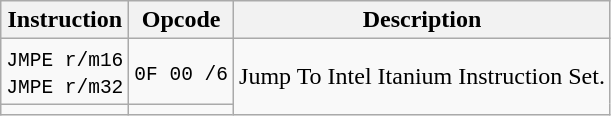<table class="wikitable">
<tr>
<th>Instruction</th>
<th>Opcode</th>
<th>Description</th>
</tr>
<tr>
<td><code>JMPE r/m16</code><br><code>JMPE r/m32</code></td>
<td><code>0F 00 /6</code></td>
<td rowspan="2">Jump To Intel Itanium Instruction Set.</td>
</tr>
<tr>
<td></td>
<td></td>
</tr>
</table>
